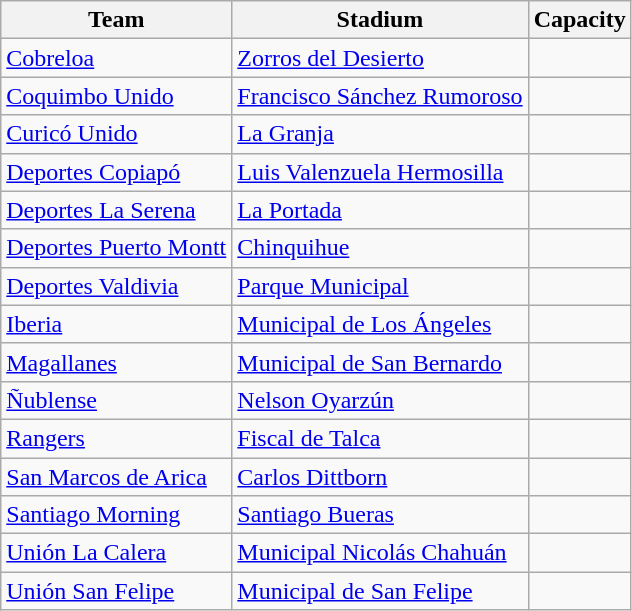<table class="wikitable sortable" style="text-align: left;">
<tr>
<th>Team</th>
<th>Stadium</th>
<th>Capacity</th>
</tr>
<tr>
<td><a href='#'>Cobreloa</a></td>
<td><a href='#'>Zorros del Desierto</a></td>
<td></td>
</tr>
<tr>
<td><a href='#'>Coquimbo Unido</a></td>
<td><a href='#'>Francisco Sánchez Rumoroso</a></td>
<td></td>
</tr>
<tr>
<td><a href='#'>Curicó Unido</a></td>
<td><a href='#'>La Granja</a></td>
<td></td>
</tr>
<tr>
<td><a href='#'>Deportes Copiapó</a></td>
<td><a href='#'>Luis Valenzuela Hermosilla</a></td>
<td></td>
</tr>
<tr>
<td><a href='#'>Deportes La Serena</a></td>
<td><a href='#'>La Portada</a></td>
<td></td>
</tr>
<tr>
<td><a href='#'>Deportes Puerto Montt</a></td>
<td><a href='#'>Chinquihue</a></td>
<td></td>
</tr>
<tr>
<td><a href='#'>Deportes Valdivia</a></td>
<td><a href='#'>Parque Municipal</a></td>
<td></td>
</tr>
<tr>
<td><a href='#'>Iberia</a></td>
<td><a href='#'>Municipal de Los Ángeles</a></td>
<td></td>
</tr>
<tr>
<td><a href='#'>Magallanes</a></td>
<td><a href='#'>Municipal de San Bernardo</a></td>
<td></td>
</tr>
<tr>
<td><a href='#'>Ñublense</a></td>
<td><a href='#'>Nelson Oyarzún</a></td>
<td></td>
</tr>
<tr>
<td><a href='#'>Rangers</a></td>
<td><a href='#'>Fiscal de Talca</a></td>
<td></td>
</tr>
<tr>
<td><a href='#'>San Marcos de Arica</a></td>
<td><a href='#'>Carlos Dittborn</a></td>
<td></td>
</tr>
<tr>
<td><a href='#'>Santiago Morning</a></td>
<td><a href='#'>Santiago Bueras</a></td>
<td></td>
</tr>
<tr>
<td><a href='#'>Unión La Calera</a></td>
<td><a href='#'>Municipal Nicolás Chahuán</a></td>
<td></td>
</tr>
<tr>
<td><a href='#'>Unión San Felipe</a></td>
<td><a href='#'>Municipal de San Felipe</a></td>
<td></td>
</tr>
</table>
